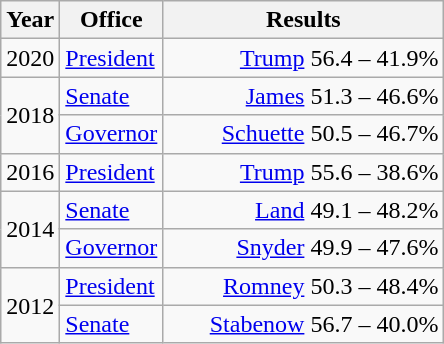<table class=wikitable>
<tr>
<th width="30">Year</th>
<th width="60">Office</th>
<th width="180">Results</th>
</tr>
<tr>
<td>2020</td>
<td><a href='#'>President</a></td>
<td align="right" ><a href='#'>Trump</a> 56.4 – 41.9%</td>
</tr>
<tr>
<td rowspan="2">2018</td>
<td><a href='#'>Senate</a></td>
<td align="right" ><a href='#'>James</a> 51.3 – 46.6%</td>
</tr>
<tr>
<td><a href='#'>Governor</a></td>
<td align="right" ><a href='#'>Schuette</a> 50.5 – 46.7%</td>
</tr>
<tr>
<td>2016</td>
<td><a href='#'>President</a></td>
<td align="right" ><a href='#'>Trump</a> 55.6 – 38.6%</td>
</tr>
<tr>
<td rowspan="2">2014</td>
<td><a href='#'>Senate</a></td>
<td align="right" ><a href='#'>Land</a> 49.1 – 48.2%</td>
</tr>
<tr>
<td><a href='#'>Governor</a></td>
<td align="right" ><a href='#'>Snyder</a> 49.9 – 47.6%</td>
</tr>
<tr>
<td rowspan="2">2012</td>
<td><a href='#'>President</a></td>
<td align="right" ><a href='#'>Romney</a> 50.3 – 48.4%</td>
</tr>
<tr>
<td><a href='#'>Senate</a></td>
<td align="right" ><a href='#'>Stabenow</a> 56.7 – 40.0%</td>
</tr>
</table>
